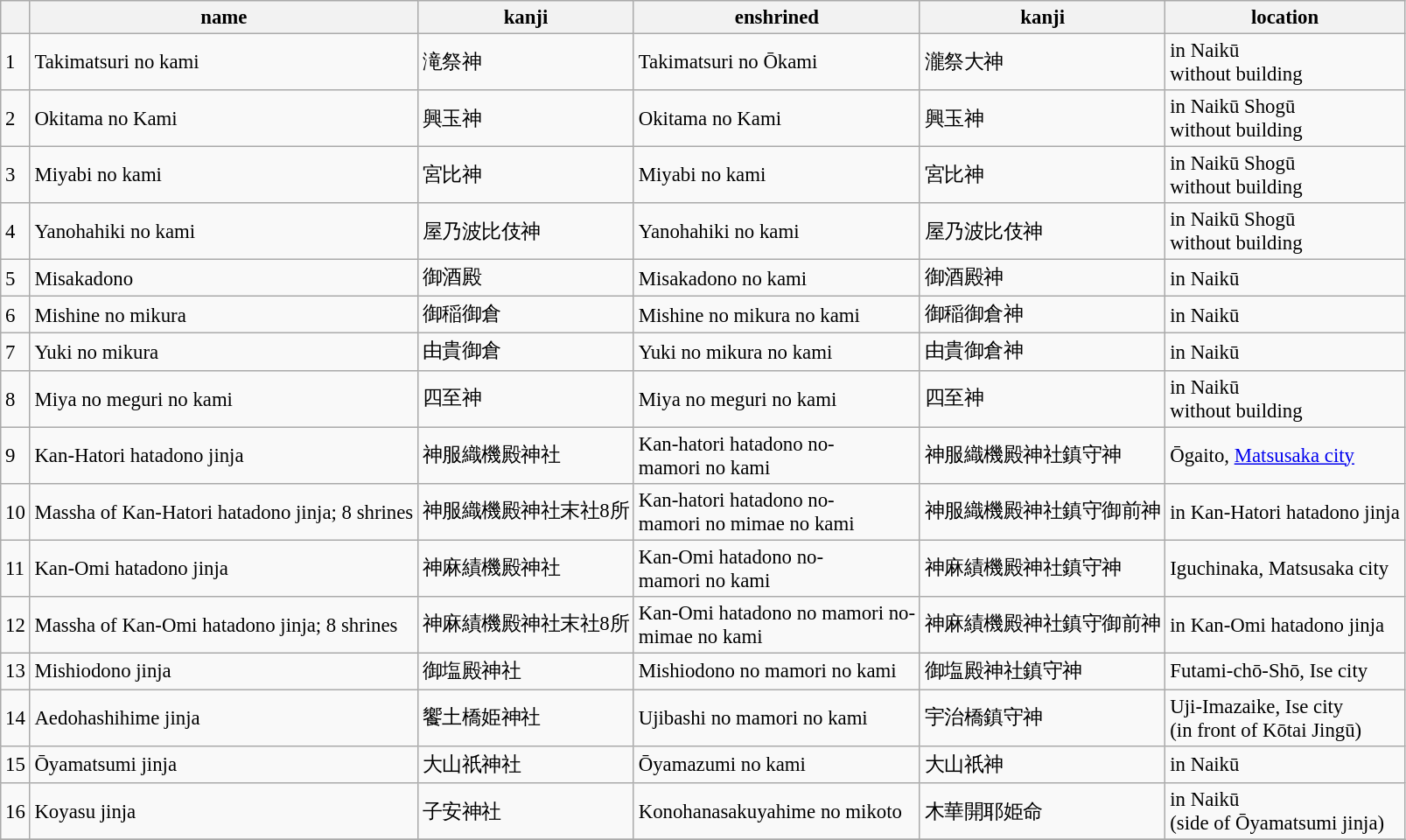<table class="wikitable" style="margin-bottom: 1.5em; font-size: 95%;">
<tr>
<th></th>
<th>name</th>
<th>kanji</th>
<th>enshrined</th>
<th>kanji</th>
<th>location</th>
</tr>
<tr>
<td>1</td>
<td>Takimatsuri no kami</td>
<td>滝祭神</td>
<td>Takimatsuri no Ōkami</td>
<td>瀧祭大神</td>
<td>in Naikū<br>without building</td>
</tr>
<tr>
<td>2</td>
<td>Okitama no Kami</td>
<td>興玉神</td>
<td>Okitama no Kami</td>
<td>興玉神</td>
<td>in Naikū Shogū<br>without building</td>
</tr>
<tr>
<td>3</td>
<td>Miyabi no kami</td>
<td>宮比神</td>
<td>Miyabi no kami</td>
<td>宮比神</td>
<td>in Naikū Shogū<br>without building</td>
</tr>
<tr>
<td>4</td>
<td>Yanohahiki no kami</td>
<td>屋乃波比伎神</td>
<td>Yanohahiki no kami</td>
<td>屋乃波比伎神</td>
<td>in Naikū Shogū<br>without building</td>
</tr>
<tr>
<td>5</td>
<td>Misakadono</td>
<td>御酒殿</td>
<td>Misakadono no kami</td>
<td>御酒殿神</td>
<td>in Naikū</td>
</tr>
<tr>
<td>6</td>
<td>Mishine no mikura</td>
<td>御稲御倉</td>
<td>Mishine no mikura no kami</td>
<td>御稲御倉神</td>
<td>in Naikū</td>
</tr>
<tr>
<td>7</td>
<td>Yuki no mikura</td>
<td>由貴御倉</td>
<td>Yuki no mikura no kami</td>
<td>由貴御倉神</td>
<td>in Naikū</td>
</tr>
<tr>
<td>8</td>
<td>Miya no meguri no kami</td>
<td>四至神</td>
<td>Miya no meguri no kami</td>
<td>四至神</td>
<td>in Naikū<br>without building</td>
</tr>
<tr>
<td>9</td>
<td>Kan-Hatori hatadono jinja</td>
<td>神服織機殿神社</td>
<td>Kan-hatori hatadono no-<br> mamori no kami</td>
<td>神服織機殿神社鎮守神</td>
<td>Ōgaito, <a href='#'>Matsusaka city</a></td>
</tr>
<tr>
<td>10</td>
<td>Massha of Kan-Hatori hatadono jinja; 8 shrines</td>
<td>神服織機殿神社末社8所</td>
<td>Kan-hatori hatadono no-<br> mamori no mimae no kami</td>
<td>神服織機殿神社鎮守御前神</td>
<td>in Kan-Hatori hatadono jinja</td>
</tr>
<tr>
<td>11</td>
<td>Kan-Omi hatadono jinja</td>
<td>神麻績機殿神社</td>
<td>Kan-Omi hatadono no-<br> mamori no kami</td>
<td>神麻績機殿神社鎮守神</td>
<td>Iguchinaka, Matsusaka city</td>
</tr>
<tr>
<td>12</td>
<td>Massha of Kan-Omi hatadono jinja; 8 shrines</td>
<td>神麻績機殿神社末社8所</td>
<td>Kan-Omi hatadono no mamori no-<br> mimae no kami</td>
<td>神麻績機殿神社鎮守御前神</td>
<td>in Kan-Omi hatadono jinja</td>
</tr>
<tr>
<td>13</td>
<td>Mishiodono jinja</td>
<td>御塩殿神社</td>
<td>Mishiodono no mamori no kami</td>
<td>御塩殿神社鎮守神</td>
<td>Futami-chō-Shō, Ise city</td>
</tr>
<tr>
<td>14</td>
<td>Aedohashihime jinja</td>
<td>饗土橋姫神社</td>
<td>Ujibashi no mamori no kami</td>
<td>宇治橋鎮守神</td>
<td>Uji-Imazaike, Ise city <br>(in front of Kōtai Jingū)</td>
</tr>
<tr>
<td>15</td>
<td>Ōyamatsumi jinja</td>
<td>大山祇神社</td>
<td>Ōyamazumi no kami</td>
<td>大山祇神</td>
<td>in Naikū</td>
</tr>
<tr>
<td>16</td>
<td>Koyasu jinja</td>
<td>子安神社</td>
<td>Konohanasakuyahime no mikoto</td>
<td>木華開耶姫命</td>
<td>in Naikū <br>(side of Ōyamatsumi jinja)</td>
</tr>
<tr>
</tr>
</table>
